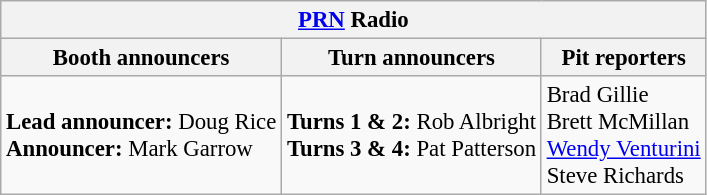<table class="wikitable" style="font-size: 95%">
<tr>
<th colspan="3"><a href='#'>PRN</a> Radio</th>
</tr>
<tr>
<th>Booth announcers</th>
<th>Turn announcers</th>
<th>Pit reporters</th>
</tr>
<tr>
<td><strong>Lead announcer:</strong> Doug Rice<br><strong>Announcer:</strong> Mark Garrow</td>
<td><strong>Turns 1 & 2:</strong> Rob Albright<br><strong>Turns 3 & 4:</strong> Pat Patterson</td>
<td>Brad Gillie<br>Brett McMillan<br><a href='#'>Wendy Venturini</a><br>Steve Richards</td>
</tr>
</table>
